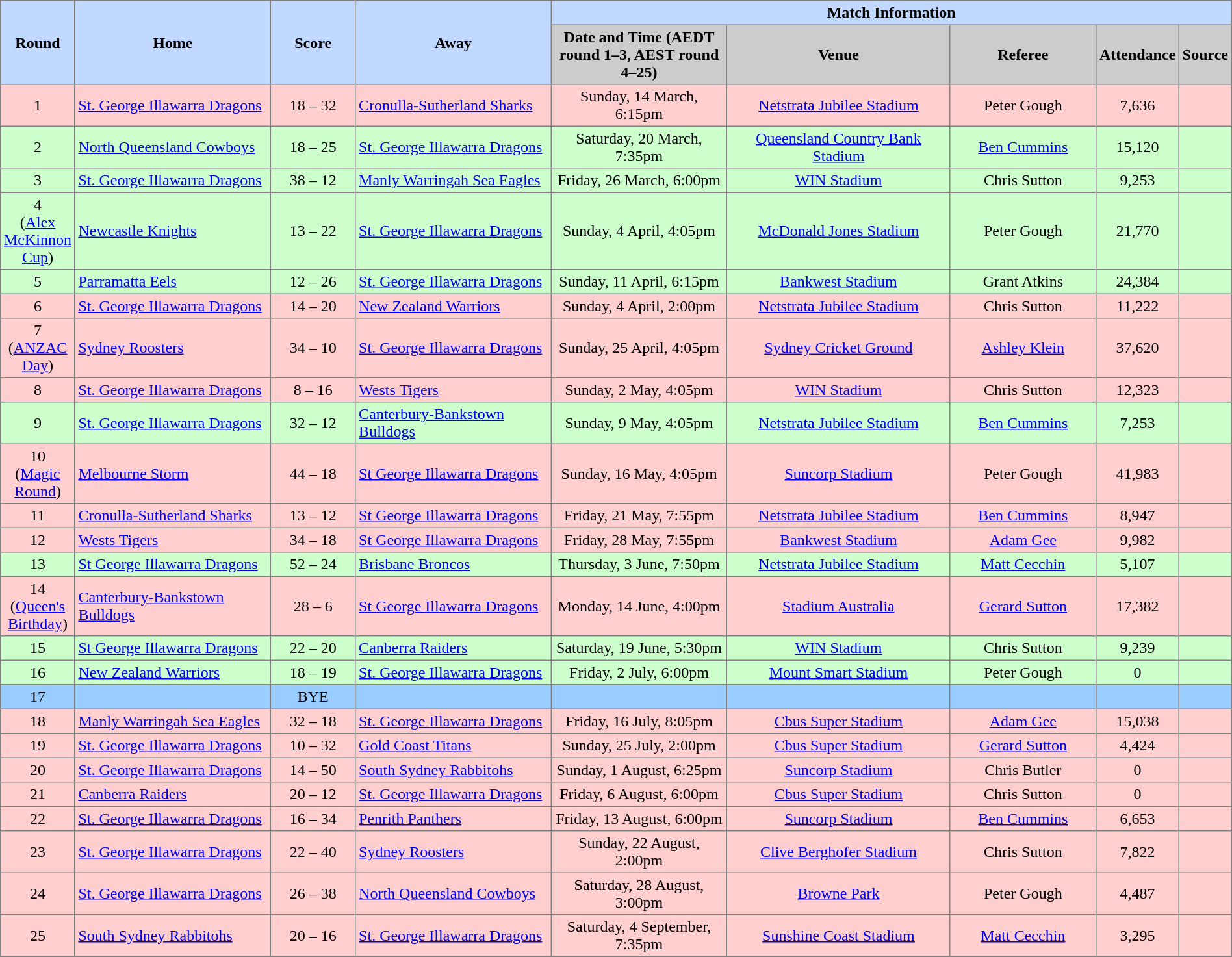<table border="1" cellpadding="3" cellspacing="0" width="100%" style="border-collapse:collapse; text-align:center;">
<tr bgcolor=#C1D8FF>
<th rowspan="2" width="1%">Round</th>
<th rowspan="2" width="19%">Home</th>
<th rowspan="2" width="8%">Score</th>
<th rowspan="2" width="19%">Away</th>
<th colspan="6">Match Information</th>
</tr>
<tr bgcolor="#CCCCCC">
<th width="17%">Date and Time (AEDT round 1–3, AEST round 4–25)</th>
<th width="22%">Venue</th>
<th width="50%">Referee</th>
<th width="7%">Attendance</th>
<td><strong>Source</strong></td>
</tr>
<tr style="text-align:center; background:#FFCFCF">
<td>1</td>
<td align="left"> <a href='#'>St. George Illawarra Dragons</a></td>
<td>18 – 32</td>
<td align="left"> <a href='#'>Cronulla-Sutherland Sharks</a></td>
<td>Sunday, 14 March, 6:15pm</td>
<td><a href='#'>Netstrata Jubilee Stadium</a></td>
<td>Peter Gough</td>
<td>7,636</td>
<td></td>
</tr>
<tr style="text-align:center; background:#cfc;">
<td>2</td>
<td align="left"> <a href='#'>North Queensland Cowboys</a></td>
<td>18 – 25</td>
<td align="left"> <a href='#'>St. George Illawarra Dragons</a></td>
<td>Saturday, 20 March, 7:35pm</td>
<td><a href='#'>Queensland Country Bank Stadium</a></td>
<td><a href='#'>Ben Cummins</a></td>
<td>15,120</td>
<td></td>
</tr>
<tr style="text-align:center; background:#cfc;">
<td>3</td>
<td align="left"> <a href='#'>St. George Illawarra Dragons</a></td>
<td>38 – 12</td>
<td align="left"> <a href='#'>Manly Warringah Sea Eagles</a></td>
<td>Friday, 26 March, 6:00pm</td>
<td><a href='#'>WIN Stadium</a></td>
<td>Chris Sutton</td>
<td>9,253</td>
<td></td>
</tr>
<tr style="text-align:center; background:#cfc;">
<td>4<br>(<a href='#'>Alex McKinnon Cup</a>)</td>
<td align="left"> <a href='#'>Newcastle Knights</a></td>
<td>13 – 22</td>
<td align="left"> <a href='#'>St. George Illawarra Dragons</a></td>
<td>Sunday, 4 April, 4:05pm</td>
<td><a href='#'>McDonald Jones Stadium</a></td>
<td>Peter Gough</td>
<td>21,770</td>
<td></td>
</tr>
<tr style="text-align:center; background:#cfc;">
<td>5</td>
<td align="left"> <a href='#'>Parramatta Eels</a></td>
<td>12 – 26</td>
<td align="left"> <a href='#'>St. George Illawarra Dragons</a></td>
<td>Sunday, 11 April, 6:15pm</td>
<td><a href='#'>Bankwest Stadium</a></td>
<td>Grant Atkins</td>
<td>24,384</td>
<td></td>
</tr>
<tr style="text-align:center; background:#FFCFCF">
<td>6</td>
<td align="left"> <a href='#'>St. George Illawarra Dragons</a></td>
<td>14 – 20</td>
<td align="left"> <a href='#'>New Zealand Warriors</a></td>
<td>Sunday, 4 April, 2:00pm</td>
<td><a href='#'>Netstrata Jubilee Stadium</a></td>
<td>Chris Sutton</td>
<td>11,222</td>
<td></td>
</tr>
<tr style="text-align:center; background:#FFCFCF">
<td>7<br>(<a href='#'>ANZAC Day</a>)</td>
<td align="left"> <a href='#'>Sydney Roosters</a></td>
<td>34 – 10</td>
<td align="left"> <a href='#'>St. George Illawarra Dragons</a></td>
<td>Sunday, 25 April, 4:05pm</td>
<td><a href='#'>Sydney Cricket Ground</a></td>
<td><a href='#'>Ashley Klein</a></td>
<td>37,620</td>
<td></td>
</tr>
<tr style="text-align:center; background:#FFCFCF">
<td>8</td>
<td align="left"> <a href='#'>St. George Illawarra Dragons</a></td>
<td>8 – 16</td>
<td align="left"> <a href='#'>Wests Tigers</a></td>
<td>Sunday, 2 May, 4:05pm</td>
<td><a href='#'>WIN Stadium</a></td>
<td>Chris Sutton</td>
<td>12,323</td>
<td></td>
</tr>
<tr style="text-align:center; background:#cfc;">
<td>9</td>
<td align="left"> <a href='#'>St. George Illawarra Dragons</a></td>
<td>32 – 12</td>
<td align="left"> <a href='#'>Canterbury-Bankstown Bulldogs</a></td>
<td>Sunday, 9 May, 4:05pm</td>
<td><a href='#'>Netstrata Jubilee Stadium</a></td>
<td><a href='#'>Ben Cummins</a></td>
<td>7,253</td>
<td></td>
</tr>
<tr style="text-align:center;  background:#FFCFCF">
<td>10<br>(<a href='#'>Magic Round</a>)</td>
<td align="left"> <a href='#'>Melbourne Storm</a></td>
<td>44 – 18</td>
<td align="left"> <a href='#'>St George Illawarra Dragons</a></td>
<td>Sunday, 16 May, 4:05pm</td>
<td><a href='#'>Suncorp Stadium</a></td>
<td>Peter Gough</td>
<td>41,983</td>
<td></td>
</tr>
<tr style="text-align:center;  background:#FFCFCF">
<td>11</td>
<td align="left"> <a href='#'>Cronulla-Sutherland Sharks</a></td>
<td>13 – 12</td>
<td align="left"> <a href='#'>St George Illawarra Dragons</a></td>
<td>Friday, 21 May, 7:55pm</td>
<td><a href='#'>Netstrata Jubilee Stadium</a></td>
<td><a href='#'>Ben Cummins</a></td>
<td>8,947</td>
<td></td>
</tr>
<tr style="text-align:center;  background:#FFCFCF">
<td>12</td>
<td align="left"> <a href='#'>Wests Tigers</a></td>
<td>34 – 18</td>
<td align="left"> <a href='#'>St George Illawarra Dragons</a></td>
<td>Friday, 28 May, 7:55pm</td>
<td><a href='#'>Bankwest Stadium</a></td>
<td><a href='#'>Adam Gee</a></td>
<td>9,982</td>
<td></td>
</tr>
<tr style="text-align:center; background:#cfc;">
<td>13</td>
<td align="left"> <a href='#'>St George Illawarra Dragons</a></td>
<td>52 – 24</td>
<td align="left"> <a href='#'>Brisbane Broncos</a></td>
<td>Thursday, 3 June, 7:50pm</td>
<td><a href='#'>Netstrata Jubilee Stadium</a></td>
<td><a href='#'>Matt Cecchin</a></td>
<td>5,107</td>
<td></td>
</tr>
<tr style="text-align:center; background:#FFCFCF">
<td>14<br>(<a href='#'>Queen's Birthday</a>)</td>
<td align="left"> <a href='#'>Canterbury-Bankstown Bulldogs</a></td>
<td>28 – 6</td>
<td align="left"> <a href='#'>St George Illawarra Dragons</a></td>
<td>Monday, 14 June, 4:00pm</td>
<td><a href='#'>Stadium Australia</a></td>
<td><a href='#'>Gerard Sutton</a></td>
<td>17,382</td>
<td></td>
</tr>
<tr style="text-align:center; background:#cfc;">
<td>15</td>
<td align="left"> <a href='#'>St George Illawarra Dragons</a></td>
<td>22 – 20</td>
<td align="left"> <a href='#'>Canberra Raiders</a></td>
<td>Saturday, 19 June, 5:30pm</td>
<td><a href='#'>WIN Stadium</a></td>
<td>Chris Sutton</td>
<td>9,239</td>
<td></td>
</tr>
<tr style="text-align:center; background:#cfc;">
<td>16</td>
<td align="left"> <a href='#'>New Zealand Warriors</a></td>
<td>18 – 19</td>
<td align="left"> <a href='#'>St. George Illawarra Dragons</a></td>
<td>Friday, 2 July, 6:00pm</td>
<td><a href='#'>Mount Smart Stadium</a></td>
<td>Peter Gough</td>
<td>0</td>
<td></td>
</tr>
<tr style="text-align:center; background:#99ccff;">
<td>17</td>
<td align="left"></td>
<td>BYE</td>
<td align="left"></td>
<td></td>
<td></td>
<td></td>
<td></td>
<td></td>
</tr>
<tr style="text-align:center; background:#FFCFCF">
<td>18</td>
<td align="left"> <a href='#'>Manly Warringah Sea Eagles</a></td>
<td>32 – 18</td>
<td align="left"> <a href='#'>St. George Illawarra Dragons</a></td>
<td>Friday, 16 July, 8:05pm</td>
<td><a href='#'>Cbus Super Stadium</a></td>
<td><a href='#'>Adam Gee</a></td>
<td>15,038</td>
<td></td>
</tr>
<tr style="text-align:center; background:#FFCFCF">
<td>19</td>
<td align="left"> <a href='#'>St. George Illawarra Dragons</a></td>
<td>10 – 32</td>
<td align="left"> <a href='#'>Gold Coast Titans</a></td>
<td>Sunday, 25 July, 2:00pm</td>
<td><a href='#'>Cbus Super Stadium</a></td>
<td><a href='#'>Gerard Sutton</a></td>
<td>4,424</td>
<td></td>
</tr>
<tr style="text-align:center; background:#FFCFCF">
<td>20</td>
<td align="left"> <a href='#'>St. George Illawarra Dragons</a></td>
<td>14 – 50</td>
<td align="left"> <a href='#'>South Sydney Rabbitohs</a></td>
<td>Sunday, 1 August, 6:25pm</td>
<td><a href='#'>Suncorp Stadium</a></td>
<td>Chris Butler</td>
<td>0</td>
<td></td>
</tr>
<tr style="text-align:center; background:#FFCFCF">
<td>21</td>
<td align="left"> <a href='#'>Canberra Raiders</a></td>
<td>20 – 12</td>
<td align="left"> <a href='#'>St. George Illawarra Dragons</a></td>
<td>Friday, 6 August, 6:00pm</td>
<td><a href='#'>Cbus Super Stadium</a></td>
<td>Chris Sutton</td>
<td>0</td>
<td></td>
</tr>
<tr style="text-align:center; background:#FFCFCF">
<td>22</td>
<td align="left"> <a href='#'>St. George Illawarra Dragons</a></td>
<td>16 – 34</td>
<td align="left"> <a href='#'>Penrith Panthers</a></td>
<td>Friday, 13 August, 6:00pm</td>
<td><a href='#'>Suncorp Stadium</a></td>
<td><a href='#'>Ben Cummins</a></td>
<td>6,653</td>
<td></td>
</tr>
<tr style="text-align:center; background:#FFCFCF">
<td>23</td>
<td align="left"> <a href='#'>St. George Illawarra Dragons</a></td>
<td>22 – 40</td>
<td align="left"> <a href='#'>Sydney Roosters</a></td>
<td>Sunday, 22 August, 2:00pm</td>
<td><a href='#'>Clive Berghofer Stadium</a></td>
<td>Chris Sutton</td>
<td>7,822</td>
<td></td>
</tr>
<tr style="text-align:center; background:#FFCFCF">
<td>24</td>
<td align="left"> <a href='#'>St. George Illawarra Dragons</a></td>
<td>26 – 38</td>
<td align="left"> <a href='#'>North Queensland Cowboys</a></td>
<td>Saturday, 28 August, 3:00pm</td>
<td><a href='#'>Browne Park</a></td>
<td>Peter Gough</td>
<td>4,487</td>
<td></td>
</tr>
<tr style="text-align:center; background:#FFCFCF">
<td>25</td>
<td align="left"> <a href='#'>South Sydney Rabbitohs</a></td>
<td>20 – 16</td>
<td align="left"> <a href='#'>St. George Illawarra Dragons</a></td>
<td>Saturday, 4 September, 7:35pm</td>
<td><a href='#'>Sunshine Coast Stadium</a></td>
<td><a href='#'>Matt Cecchin</a></td>
<td>3,295</td>
<td></td>
</tr>
</table>
